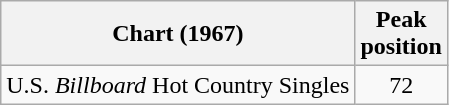<table class="wikitable">
<tr>
<th>Chart (1967)</th>
<th>Peak<br>position</th>
</tr>
<tr>
<td>U.S. <em>Billboard</em> Hot Country Singles</td>
<td style="text-align:center;">72</td>
</tr>
</table>
